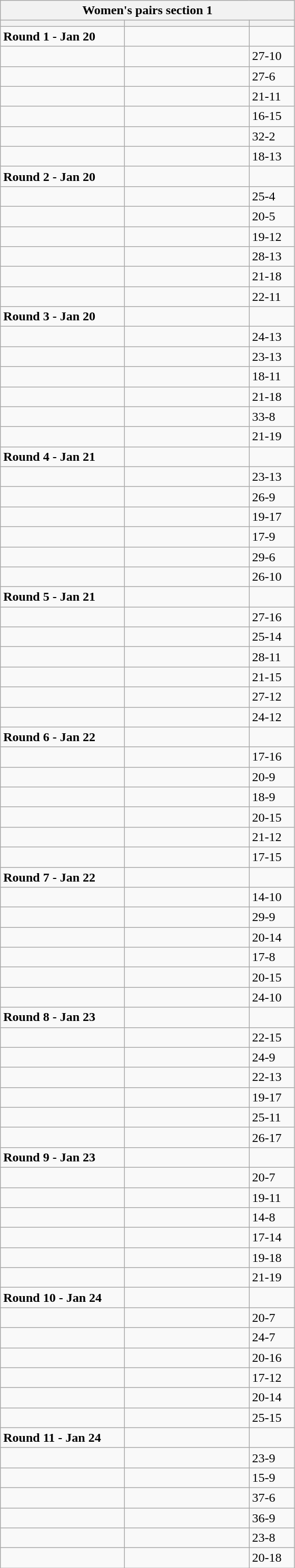<table class="wikitable">
<tr>
<th colspan="3">Women's pairs section 1</th>
</tr>
<tr>
<th width=150></th>
<th width=150></th>
<th width=50></th>
</tr>
<tr>
<td><strong>Round 1 - Jan 20</strong></td>
<td></td>
<td></td>
</tr>
<tr>
<td></td>
<td></td>
<td>27-10</td>
</tr>
<tr>
<td></td>
<td></td>
<td>27-6</td>
</tr>
<tr>
<td></td>
<td></td>
<td>21-11</td>
</tr>
<tr>
<td></td>
<td></td>
<td>16-15</td>
</tr>
<tr>
<td></td>
<td></td>
<td>32-2</td>
</tr>
<tr>
<td></td>
<td></td>
<td>18-13</td>
</tr>
<tr>
<td><strong>Round 2 - Jan 20</strong></td>
<td></td>
<td></td>
</tr>
<tr>
<td></td>
<td></td>
<td>25-4</td>
</tr>
<tr>
<td></td>
<td></td>
<td>20-5</td>
</tr>
<tr>
<td></td>
<td></td>
<td>19-12</td>
</tr>
<tr>
<td></td>
<td></td>
<td>28-13</td>
</tr>
<tr>
<td></td>
<td></td>
<td>21-18</td>
</tr>
<tr>
<td></td>
<td></td>
<td>22-11</td>
</tr>
<tr>
<td><strong>Round 3 - Jan 20</strong></td>
<td></td>
<td></td>
</tr>
<tr>
<td></td>
<td></td>
<td>24-13</td>
</tr>
<tr>
<td></td>
<td></td>
<td>23-13</td>
</tr>
<tr>
<td></td>
<td></td>
<td>18-11</td>
</tr>
<tr>
<td></td>
<td></td>
<td>21-18</td>
</tr>
<tr>
<td></td>
<td></td>
<td>33-8</td>
</tr>
<tr>
<td></td>
<td></td>
<td>21-19</td>
</tr>
<tr>
<td><strong>Round 4 - Jan 21</strong></td>
<td></td>
<td></td>
</tr>
<tr>
<td></td>
<td></td>
<td>23-13</td>
</tr>
<tr>
<td></td>
<td></td>
<td>26-9</td>
</tr>
<tr>
<td></td>
<td></td>
<td>19-17</td>
</tr>
<tr>
<td></td>
<td></td>
<td>17-9</td>
</tr>
<tr>
<td></td>
<td></td>
<td>29-6</td>
</tr>
<tr>
<td></td>
<td></td>
<td>26-10</td>
</tr>
<tr>
<td><strong>Round 5 - Jan 21</strong></td>
<td></td>
<td></td>
</tr>
<tr>
<td></td>
<td></td>
<td>27-16</td>
</tr>
<tr>
<td></td>
<td></td>
<td>25-14</td>
</tr>
<tr>
<td></td>
<td></td>
<td>28-11</td>
</tr>
<tr>
<td></td>
<td></td>
<td>21-15</td>
</tr>
<tr>
<td></td>
<td></td>
<td>27-12</td>
</tr>
<tr>
<td></td>
<td></td>
<td>24-12</td>
</tr>
<tr>
<td><strong>Round 6  - Jan 22</strong></td>
<td></td>
<td></td>
</tr>
<tr>
<td></td>
<td></td>
<td>17-16</td>
</tr>
<tr>
<td></td>
<td></td>
<td>20-9</td>
</tr>
<tr>
<td></td>
<td></td>
<td>18-9</td>
</tr>
<tr>
<td></td>
<td></td>
<td>20-15</td>
</tr>
<tr>
<td></td>
<td></td>
<td>21-12</td>
</tr>
<tr>
<td></td>
<td></td>
<td>17-15</td>
</tr>
<tr>
<td><strong>Round 7 - Jan 22</strong></td>
<td></td>
<td></td>
</tr>
<tr>
<td></td>
<td></td>
<td>14-10</td>
</tr>
<tr>
<td></td>
<td></td>
<td>29-9</td>
</tr>
<tr>
<td></td>
<td></td>
<td>20-14</td>
</tr>
<tr>
<td></td>
<td></td>
<td>17-8</td>
</tr>
<tr>
<td></td>
<td></td>
<td>20-15</td>
</tr>
<tr>
<td></td>
<td></td>
<td>24-10</td>
</tr>
<tr>
<td><strong>Round 8 - Jan 23</strong></td>
<td></td>
<td></td>
</tr>
<tr>
<td></td>
<td></td>
<td>22-15</td>
</tr>
<tr>
<td></td>
<td></td>
<td>24-9</td>
</tr>
<tr>
<td></td>
<td></td>
<td>22-13</td>
</tr>
<tr>
<td></td>
<td></td>
<td>19-17</td>
</tr>
<tr>
<td></td>
<td></td>
<td>25-11</td>
</tr>
<tr>
<td></td>
<td></td>
<td>26-17</td>
</tr>
<tr>
<td><strong>Round 9 - Jan 23</strong></td>
<td></td>
<td></td>
</tr>
<tr>
<td></td>
<td></td>
<td>20-7</td>
</tr>
<tr>
<td></td>
<td></td>
<td>19-11</td>
</tr>
<tr>
<td></td>
<td></td>
<td>14-8</td>
</tr>
<tr>
<td></td>
<td></td>
<td>17-14</td>
</tr>
<tr>
<td></td>
<td></td>
<td>19-18</td>
</tr>
<tr>
<td></td>
<td></td>
<td>21-19</td>
</tr>
<tr>
<td><strong>Round 10 - Jan 24</strong></td>
<td></td>
<td></td>
</tr>
<tr>
<td></td>
<td></td>
<td>20-7</td>
</tr>
<tr>
<td></td>
<td></td>
<td>24-7</td>
</tr>
<tr>
<td></td>
<td></td>
<td>20-16</td>
</tr>
<tr>
<td></td>
<td></td>
<td>17-12</td>
</tr>
<tr>
<td></td>
<td></td>
<td>20-14</td>
</tr>
<tr>
<td></td>
<td></td>
<td>25-15</td>
</tr>
<tr>
<td><strong>Round 11 - Jan 24</strong></td>
<td></td>
<td></td>
</tr>
<tr>
<td></td>
<td></td>
<td>23-9</td>
</tr>
<tr>
<td></td>
<td></td>
<td>15-9</td>
</tr>
<tr>
<td></td>
<td></td>
<td>37-6</td>
</tr>
<tr>
<td></td>
<td></td>
<td>36-9</td>
</tr>
<tr>
<td></td>
<td></td>
<td>23-8</td>
</tr>
<tr>
<td></td>
<td></td>
<td>20-18</td>
</tr>
</table>
